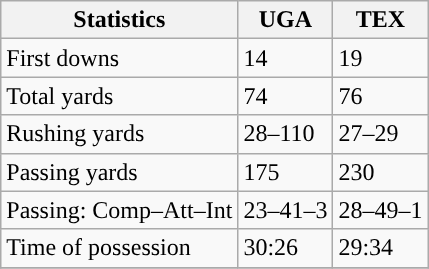<table class="wikitable" style="float: left;">
<tr>
<th>Statistics</th>
<th>UGA</th>
<th>TEX</th>
</tr>
<tr>
<td>First downs</td>
<td>14</td>
<td>19</td>
</tr>
<tr>
<td>Total yards</td>
<td>74</td>
<td>76</td>
</tr>
<tr>
<td>Rushing yards</td>
<td>28–110</td>
<td>27–29</td>
</tr>
<tr>
<td>Passing yards</td>
<td>175</td>
<td>230</td>
</tr>
<tr>
<td>Passing: Comp–Att–Int</td>
<td>23–41–3</td>
<td>28–49–1</td>
</tr>
<tr>
<td>Time of possession</td>
<td>30:26</td>
<td>29:34</td>
</tr>
<tr>
</tr>
</table>
